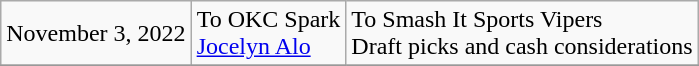<table class="wikitable" style="border:1px solid #999999;">
<tr>
<td>November 3, 2022</td>
<td valign="top">To OKC Spark<br><a href='#'>Jocelyn Alo</a></td>
<td valign="top">To Smash It Sports Vipers<br>Draft picks and cash considerations</td>
</tr>
<tr>
</tr>
</table>
